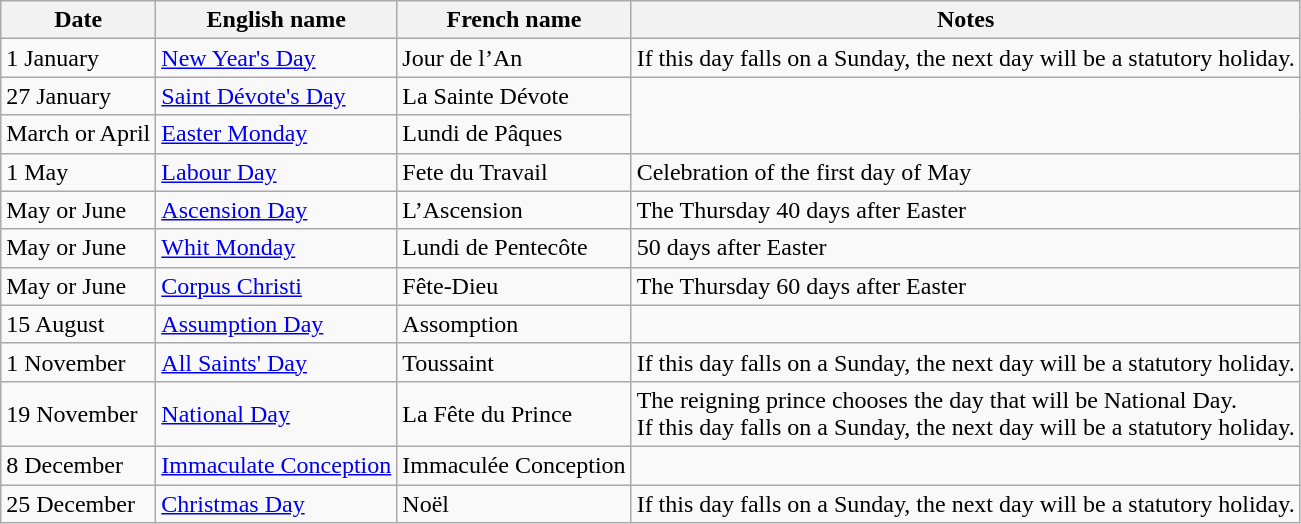<table class="wikitable">
<tr>
<th>Date</th>
<th>English name</th>
<th>French name</th>
<th>Notes</th>
</tr>
<tr>
<td>1 January</td>
<td><a href='#'>New Year's Day</a></td>
<td>Jour de l’An</td>
<td>If this day falls on a Sunday, the next day will be a statutory holiday.</td>
</tr>
<tr>
<td>27 January</td>
<td><a href='#'>Saint Dévote's Day</a></td>
<td>La Sainte Dévote</td>
</tr>
<tr>
<td>March or April</td>
<td><a href='#'>Easter Monday</a></td>
<td>Lundi de Pâques</td>
</tr>
<tr>
<td>1 May</td>
<td><a href='#'>Labour Day</a></td>
<td>Fete du Travail</td>
<td>Celebration of the first day of May</td>
</tr>
<tr>
<td>May or June</td>
<td><a href='#'>Ascension Day</a></td>
<td>L’Ascension</td>
<td>The Thursday 40 days after Easter</td>
</tr>
<tr>
<td>May or June</td>
<td><a href='#'>Whit Monday</a></td>
<td>Lundi de Pentecôte</td>
<td>50 days after Easter</td>
</tr>
<tr>
<td>May or June</td>
<td><a href='#'>Corpus Christi</a></td>
<td>Fête-Dieu</td>
<td>The Thursday 60 days after Easter</td>
</tr>
<tr>
<td>15 August</td>
<td><a href='#'>Assumption Day</a></td>
<td>Assomption</td>
</tr>
<tr>
<td>1 November</td>
<td><a href='#'>All Saints' Day</a></td>
<td>Toussaint</td>
<td>If this day falls on a Sunday, the next day will be a statutory holiday.</td>
</tr>
<tr>
<td>19 November</td>
<td><a href='#'>National Day</a></td>
<td>La Fête du Prince</td>
<td>The reigning prince chooses the day that will be National Day. <br>If this day falls on a Sunday, the next day will be a statutory holiday.</td>
</tr>
<tr>
<td>8 December</td>
<td><a href='#'>Immaculate Conception</a></td>
<td>Immaculée Conception</td>
</tr>
<tr>
<td>25 December</td>
<td><a href='#'>Christmas Day</a></td>
<td>Noël</td>
<td>If this day falls on a Sunday, the next day will be a statutory holiday.</td>
</tr>
</table>
